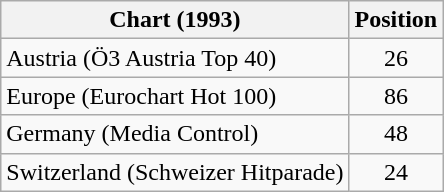<table class="wikitable sortable">
<tr>
<th>Chart (1993)</th>
<th>Position</th>
</tr>
<tr>
<td>Austria (Ö3 Austria Top 40)</td>
<td align="center">26</td>
</tr>
<tr>
<td>Europe (Eurochart Hot 100)</td>
<td align="center">86</td>
</tr>
<tr>
<td>Germany (Media Control)</td>
<td align="center">48</td>
</tr>
<tr>
<td>Switzerland (Schweizer Hitparade)</td>
<td align="center">24</td>
</tr>
</table>
